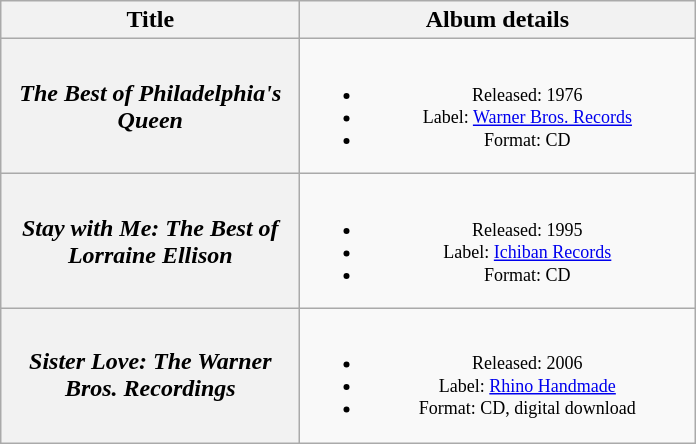<table class="wikitable plainrowheaders" style="text-align:center;" border="1">
<tr>
<th scope="col" style="width:12em;">Title</th>
<th scope="col" style="width:16em;">Album details</th>
</tr>
<tr>
<th scope="row"><em>The Best of Philadelphia's Queen </em></th>
<td style="font-size:12px;"><br><ul><li>Released: 1976</li><li>Label: <a href='#'>Warner Bros. Records</a></li><li>Format: CD</li></ul></td>
</tr>
<tr>
<th scope="row"><em>Stay with Me: The Best of Lorraine Ellison</em></th>
<td style="font-size:12px;"><br><ul><li>Released: 1995</li><li>Label: <a href='#'>Ichiban Records</a></li><li>Format: CD</li></ul></td>
</tr>
<tr>
<th scope="row"><em>Sister Love: The Warner Bros. Recordings</em></th>
<td style="font-size:12px;"><br><ul><li>Released: 2006</li><li>Label: <a href='#'>Rhino Handmade</a></li><li>Format: CD, digital download</li></ul></td>
</tr>
</table>
